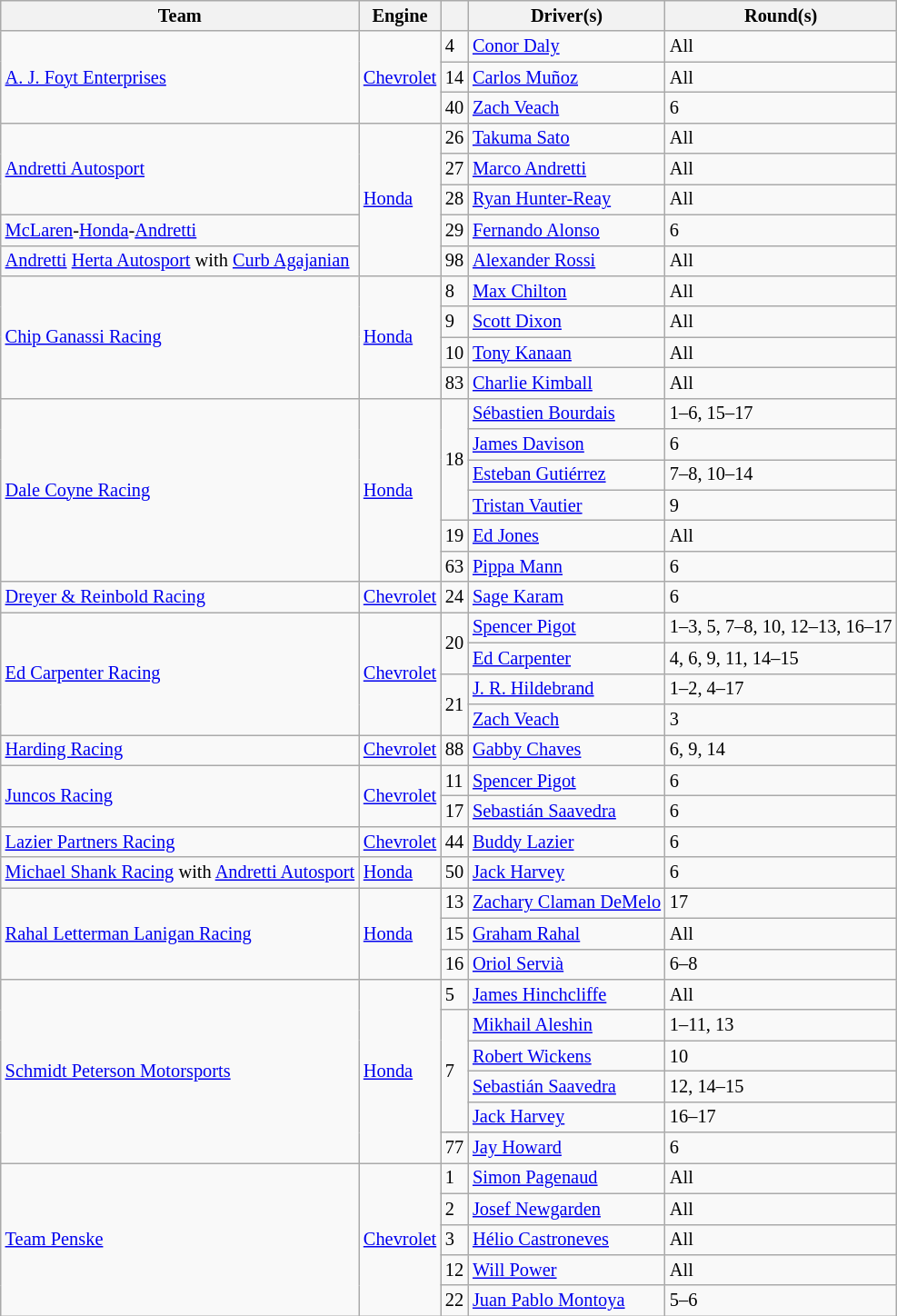<table class="wikitable" style="font-size: 85%">
<tr>
<th>Team</th>
<th>Engine</th>
<th></th>
<th>Driver(s)</th>
<th>Round(s)</th>
</tr>
<tr>
<td rowspan=3><a href='#'>A. J. Foyt Enterprises</a></td>
<td rowspan=3><a href='#'>Chevrolet</a></td>
<td>4</td>
<td> <a href='#'>Conor Daly</a></td>
<td>All</td>
</tr>
<tr>
<td>14</td>
<td> <a href='#'>Carlos Muñoz</a></td>
<td>All</td>
</tr>
<tr>
<td>40</td>
<td> <a href='#'>Zach Veach</a> </td>
<td>6</td>
</tr>
<tr>
<td rowspan="3"><a href='#'>Andretti Autosport</a></td>
<td rowspan="5"><a href='#'>Honda</a></td>
<td>26</td>
<td> <a href='#'>Takuma Sato</a></td>
<td>All</td>
</tr>
<tr>
<td>27</td>
<td> <a href='#'>Marco Andretti</a></td>
<td>All</td>
</tr>
<tr>
<td>28</td>
<td> <a href='#'>Ryan Hunter-Reay</a></td>
<td>All</td>
</tr>
<tr>
<td><a href='#'>McLaren</a>-<a href='#'>Honda</a>-<a href='#'>Andretti</a></td>
<td>29</td>
<td> <a href='#'>Fernando Alonso</a> </td>
<td>6</td>
</tr>
<tr>
<td><a href='#'>Andretti</a> <a href='#'>Herta Autosport</a> with <a href='#'>Curb Agajanian</a></td>
<td>98</td>
<td> <a href='#'>Alexander Rossi</a></td>
<td>All</td>
</tr>
<tr>
<td rowspan=4><a href='#'>Chip Ganassi Racing</a></td>
<td rowspan=4><a href='#'>Honda</a></td>
<td>8</td>
<td> <a href='#'>Max Chilton</a></td>
<td>All</td>
</tr>
<tr>
<td>9</td>
<td> <a href='#'>Scott Dixon</a></td>
<td>All</td>
</tr>
<tr>
<td>10</td>
<td> <a href='#'>Tony Kanaan</a></td>
<td>All</td>
</tr>
<tr>
<td>83</td>
<td> <a href='#'>Charlie Kimball</a></td>
<td>All</td>
</tr>
<tr>
<td rowspan=6><a href='#'>Dale Coyne Racing</a></td>
<td rowspan=6><a href='#'>Honda</a></td>
<td rowspan=4>18</td>
<td> <a href='#'>Sébastien Bourdais</a></td>
<td>1–6, 15–17</td>
</tr>
<tr>
<td> <a href='#'>James Davison</a> </td>
<td>6</td>
</tr>
<tr>
<td> <a href='#'>Esteban Gutiérrez</a> </td>
<td>7–8, 10–14</td>
</tr>
<tr>
<td> <a href='#'>Tristan Vautier</a></td>
<td>9</td>
</tr>
<tr>
<td>19</td>
<td> <a href='#'>Ed Jones</a> </td>
<td>All</td>
</tr>
<tr>
<td>63</td>
<td> <a href='#'>Pippa Mann</a></td>
<td>6</td>
</tr>
<tr>
<td><a href='#'>Dreyer & Reinbold Racing</a></td>
<td><a href='#'>Chevrolet</a></td>
<td>24</td>
<td> <a href='#'>Sage Karam</a></td>
<td>6</td>
</tr>
<tr>
<td rowspan=4><a href='#'>Ed Carpenter Racing</a></td>
<td rowspan=4><a href='#'>Chevrolet</a></td>
<td rowspan=2>20</td>
<td> <a href='#'>Spencer Pigot</a></td>
<td>1–3, 5, 7–8, 10, 12–13, 16–17</td>
</tr>
<tr>
<td> <a href='#'>Ed Carpenter</a></td>
<td>4, 6, 9, 11, 14–15</td>
</tr>
<tr>
<td rowspan=2>21</td>
<td> <a href='#'>J. R. Hildebrand</a></td>
<td>1–2, 4–17</td>
</tr>
<tr>
<td> <a href='#'>Zach Veach</a> </td>
<td>3</td>
</tr>
<tr>
<td><a href='#'>Harding Racing</a></td>
<td><a href='#'>Chevrolet</a></td>
<td>88</td>
<td> <a href='#'>Gabby Chaves</a></td>
<td>6, 9, 14</td>
</tr>
<tr>
<td rowspan=2><a href='#'>Juncos Racing</a></td>
<td rowspan=2><a href='#'>Chevrolet</a></td>
<td>11</td>
<td> <a href='#'>Spencer Pigot</a></td>
<td>6</td>
</tr>
<tr>
<td>17</td>
<td> <a href='#'>Sebastián Saavedra</a></td>
<td>6</td>
</tr>
<tr>
<td><a href='#'>Lazier Partners Racing</a></td>
<td><a href='#'>Chevrolet</a></td>
<td>44</td>
<td> <a href='#'>Buddy Lazier</a></td>
<td>6</td>
</tr>
<tr>
<td><a href='#'>Michael Shank Racing</a> with <a href='#'>Andretti Autosport</a></td>
<td><a href='#'>Honda</a></td>
<td>50</td>
<td> <a href='#'>Jack Harvey</a>  </td>
<td>6</td>
</tr>
<tr>
<td rowspan=3><a href='#'>Rahal Letterman Lanigan Racing</a></td>
<td rowspan=3><a href='#'>Honda</a></td>
<td>13</td>
<td> <a href='#'>Zachary Claman DeMelo</a> </td>
<td>17</td>
</tr>
<tr>
<td>15</td>
<td> <a href='#'>Graham Rahal</a></td>
<td>All</td>
</tr>
<tr>
<td>16</td>
<td> <a href='#'>Oriol Servià</a></td>
<td>6–8</td>
</tr>
<tr>
<td rowspan="6"><a href='#'>Schmidt Peterson Motorsports</a></td>
<td rowspan="6"><a href='#'>Honda</a></td>
<td>5</td>
<td> <a href='#'>James Hinchcliffe</a></td>
<td>All</td>
</tr>
<tr>
<td rowspan=4>7</td>
<td> <a href='#'>Mikhail Aleshin</a></td>
<td>1–11, 13</td>
</tr>
<tr>
<td> <a href='#'>Robert Wickens</a> </td>
<td>10</td>
</tr>
<tr>
<td> <a href='#'>Sebastián Saavedra</a></td>
<td>12, 14–15</td>
</tr>
<tr>
<td> <a href='#'>Jack Harvey</a> </td>
<td>16–17</td>
</tr>
<tr>
<td>77</td>
<td> <a href='#'>Jay Howard</a></td>
<td>6</td>
</tr>
<tr>
<td rowspan=5><a href='#'>Team Penske</a></td>
<td rowspan=5><a href='#'>Chevrolet</a></td>
<td>1</td>
<td> <a href='#'>Simon Pagenaud</a></td>
<td>All</td>
</tr>
<tr>
<td>2</td>
<td> <a href='#'>Josef Newgarden</a></td>
<td>All</td>
</tr>
<tr>
<td>3</td>
<td> <a href='#'>Hélio Castroneves</a></td>
<td>All</td>
</tr>
<tr>
<td>12</td>
<td> <a href='#'>Will Power</a></td>
<td>All</td>
</tr>
<tr>
<td>22</td>
<td> <a href='#'>Juan Pablo Montoya</a></td>
<td>5–6</td>
</tr>
</table>
